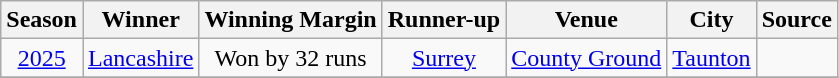<table class="wikitable">
<tr>
<th>Season</th>
<th>Winner</th>
<th>Winning Margin</th>
<th>Runner-up</th>
<th>Venue</th>
<th>City</th>
<th>Source</th>
</tr>
<tr align=center>
<td><a href='#'>2025</a></td>
<td><a href='#'>Lancashire</a></td>
<td>Won by 32 runs</td>
<td><a href='#'>Surrey</a></td>
<td align="left"><a href='#'>County Ground</a></td>
<td><a href='#'>Taunton</a></td>
<td></td>
</tr>
<tr>
</tr>
</table>
